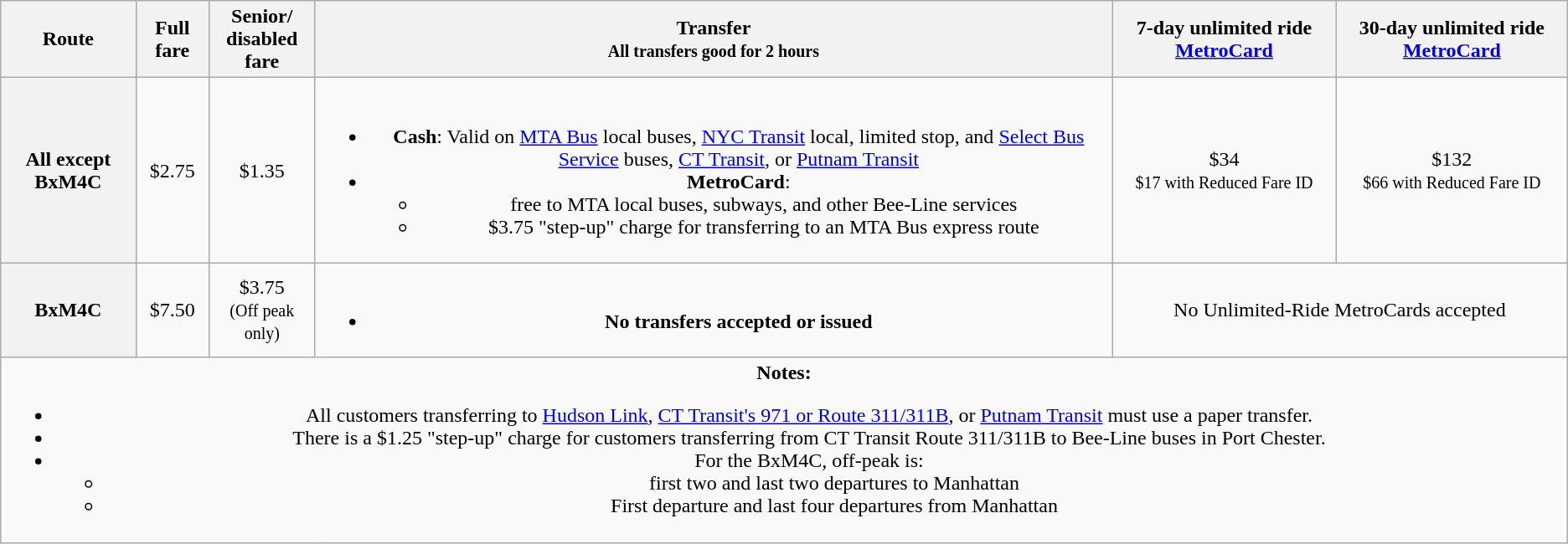<table class="wikitable" style="font-size: 100%;">
<tr>
<th>Route</th>
<th>Full fare</th>
<th>Senior/<br>disabled fare</th>
<th>Transfer<br><small>All transfers good for 2 hours</small></th>
<th>7-day unlimited ride <a href='#'>MetroCard</a></th>
<th>30-day unlimited ride <a href='#'>MetroCard</a></th>
</tr>
<tr align="center">
<th><strong>All except BxM4C</strong></th>
<td>$2.75</td>
<td>$1.35</td>
<td><br><ul><li><strong>Cash</strong>: Valid on <a href='#'>MTA Bus</a> local buses, <a href='#'>NYC Transit</a> local, limited stop, and <a href='#'>Select Bus Service</a> buses, <a href='#'>CT Transit</a>, or <a href='#'>Putnam Transit</a></li><li><strong>MetroCard</strong>:<ul><li>free to MTA local buses, subways, and other Bee-Line services</li><li>$3.75 "step-up" charge for transferring to an MTA Bus express route</li></ul></li></ul></td>
<td>$34<br><small>$17 with Reduced Fare ID</small></td>
<td>$132<br><small>$66 with Reduced Fare ID</small></td>
</tr>
<tr align="center">
<th><strong>BxM4C</strong></th>
<td>$7.50</td>
<td>$3.75<br><small>(Off peak only)</small></td>
<td><br><ul><li><strong>No transfers accepted or issued</strong></li></ul></td>
<td colspan="2">No Unlimited-Ride MetroCards accepted</td>
</tr>
<tr align="center">
<td colspan="6"><strong>Notes:</strong><br><ul><li>All customers transferring to <a href='#'>Hudson Link</a>, <a href='#'>CT Transit's 971 or Route 311/311B</a>, or <a href='#'>Putnam Transit</a> must use a paper transfer.</li><li>There is a $1.25 "step-up" charge for customers transferring from CT Transit Route 311/311B to Bee-Line buses in Port Chester.</li><li>For the BxM4C, off-peak is:<ul><li>first two and last two departures to Manhattan</li><li>First departure and last four departures from Manhattan</li></ul></li></ul></td>
</tr>
</table>
